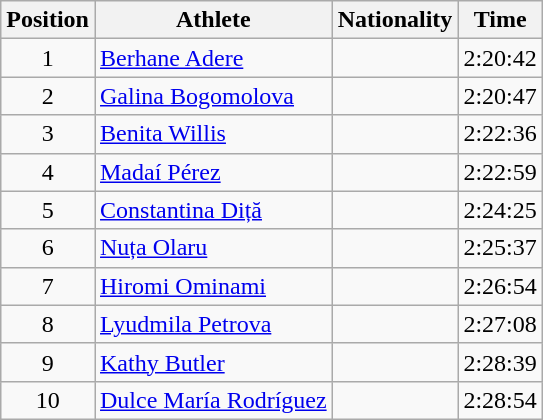<table class="wikitable sortable">
<tr>
<th>Position</th>
<th>Athlete</th>
<th>Nationality</th>
<th>Time</th>
</tr>
<tr>
<td style="text-align:center">1</td>
<td><a href='#'>Berhane Adere</a></td>
<td></td>
<td>2:20:42 </td>
</tr>
<tr>
<td style="text-align:center">2</td>
<td><a href='#'>Galina Bogomolova</a></td>
<td></td>
<td>2:20:47 </td>
</tr>
<tr>
<td style="text-align:center">3</td>
<td><a href='#'>Benita Willis</a></td>
<td></td>
<td>2:22:36 </td>
</tr>
<tr>
<td style="text-align:center">4</td>
<td><a href='#'>Madaí Pérez</a></td>
<td></td>
<td>2:22:59 </td>
</tr>
<tr>
<td style="text-align:center">5</td>
<td><a href='#'>Constantina Diță</a></td>
<td></td>
<td>2:24:25</td>
</tr>
<tr>
<td style="text-align:center">6</td>
<td><a href='#'>Nuța Olaru</a></td>
<td></td>
<td>2:25:37</td>
</tr>
<tr>
<td style="text-align:center">7</td>
<td><a href='#'>Hiromi Ominami</a></td>
<td></td>
<td>2:26:54</td>
</tr>
<tr>
<td style="text-align:center">8</td>
<td><a href='#'>Lyudmila Petrova</a></td>
<td></td>
<td>2:27:08</td>
</tr>
<tr>
<td style="text-align:center">9</td>
<td><a href='#'>Kathy Butler</a></td>
<td></td>
<td>2:28:39</td>
</tr>
<tr>
<td style="text-align:center">10</td>
<td><a href='#'>Dulce María Rodríguez</a></td>
<td></td>
<td>2:28:54</td>
</tr>
</table>
